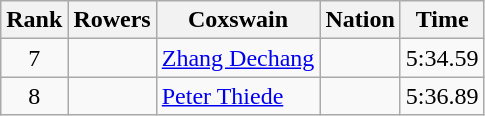<table class="wikitable sortable" style="text-align:center">
<tr>
<th>Rank</th>
<th>Rowers</th>
<th>Coxswain</th>
<th>Nation</th>
<th>Time</th>
</tr>
<tr>
<td>7</td>
<td></td>
<td align=left><a href='#'>Zhang Dechang</a></td>
<td align=left></td>
<td>5:34.59</td>
</tr>
<tr>
<td>8</td>
<td></td>
<td align=left><a href='#'>Peter Thiede</a></td>
<td align=left></td>
<td>5:36.89</td>
</tr>
</table>
